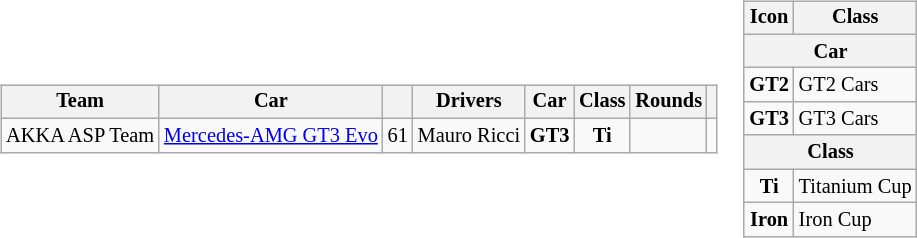<table>
<tr>
<td><br><table class="wikitable" style="font-size:85%;">
<tr>
<th>Team</th>
<th>Car</th>
<th></th>
<th>Drivers</th>
<th>Car</th>
<th>Class</th>
<th>Rounds</th>
<th></th>
</tr>
<tr>
<td> AKKA ASP Team</td>
<td><a href='#'>Mercedes-AMG GT3 Evo</a></td>
<td>61</td>
<td> Mauro Ricci</td>
<td align=center><strong><span>GT3</span></strong></td>
<td align=center><strong><span>Ti</span></strong></td>
<td></td>
<td align=center></td>
</tr>
</table>
</td>
<td valign="top"><br><table class="wikitable" style="font-size:85%;">
<tr>
<th>Icon</th>
<th>Class</th>
</tr>
<tr>
<th colspan=2>Car</th>
</tr>
<tr>
<td align=center><strong><span>GT2</span></strong></td>
<td>GT2 Cars</td>
</tr>
<tr>
<td align=center><strong><span>GT3</span></strong></td>
<td>GT3 Cars</td>
</tr>
<tr>
<th colspan=2>Class</th>
</tr>
<tr>
<td align=center><strong><span>Ti</span></strong></td>
<td>Titanium Cup</td>
</tr>
<tr>
<td align=center><strong><span>Iron</span></strong></td>
<td>Iron Cup</td>
</tr>
</table>
</td>
</tr>
</table>
